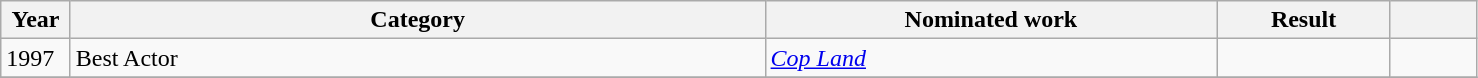<table class=wikitable class="wikitable sortable">
<tr>
<th width=4%>Year</th>
<th width=40%>Category</th>
<th width=26%>Nominated work</th>
<th width=10%>Result</th>
<th width=5%></th>
</tr>
<tr>
<td>1997</td>
<td>Best Actor</td>
<td><em><a href='#'>Cop Land</a></em></td>
<td></td>
<td></td>
</tr>
<tr>
</tr>
</table>
